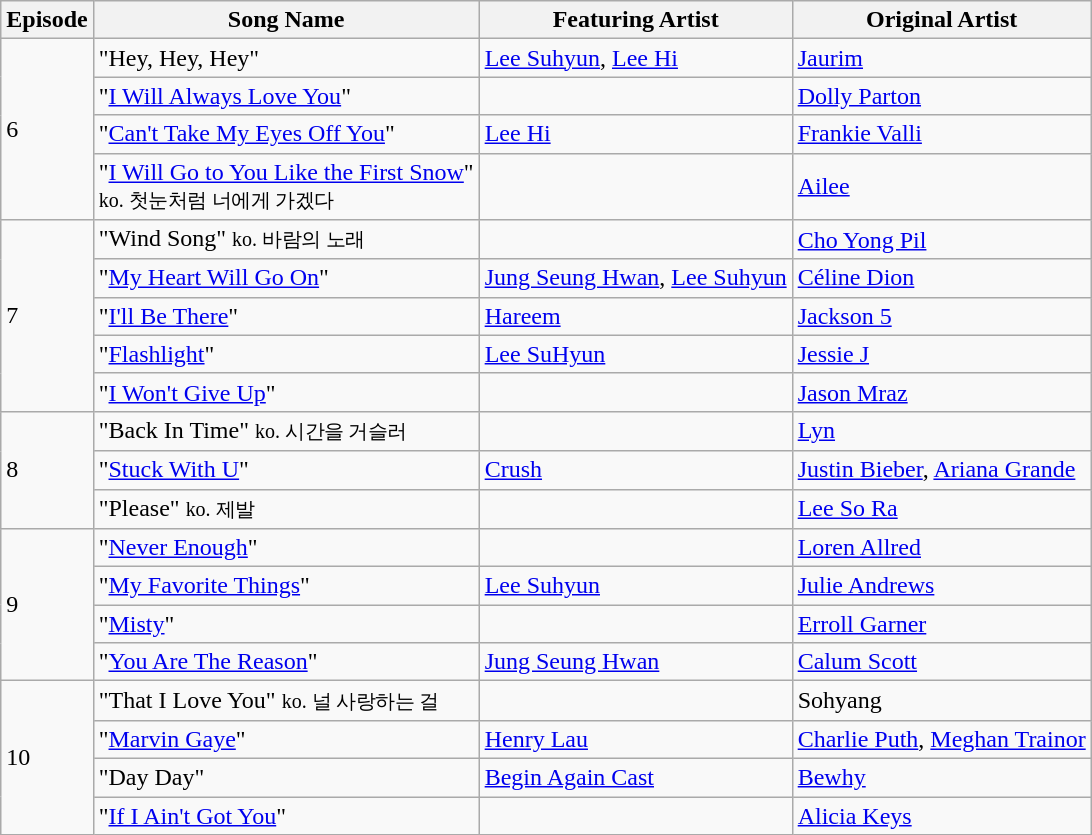<table class="wikitable">
<tr>
<th>Episode</th>
<th>Song Name</th>
<th>Featuring Artist</th>
<th>Original Artist</th>
</tr>
<tr>
<td rowspan="4">6</td>
<td>"Hey, Hey, Hey"</td>
<td><a href='#'>Lee Suhyun</a>, <a href='#'>Lee Hi</a></td>
<td><a href='#'>Jaurim</a></td>
</tr>
<tr>
<td>"<a href='#'>I Will Always Love You</a>"</td>
<td></td>
<td><a href='#'>Dolly Parton</a></td>
</tr>
<tr>
<td>"<a href='#'>Can't Take My Eyes Off You</a>"</td>
<td><a href='#'>Lee Hi</a></td>
<td><a href='#'>Frankie Valli</a></td>
</tr>
<tr>
<td>"<a href='#'>I Will Go to You Like the First Snow</a>"<br><small>ko. <span>첫눈처럼 너에게 가겠다</span></small></td>
<td></td>
<td><a href='#'>Ailee</a></td>
</tr>
<tr>
<td rowspan="5">7</td>
<td>"Wind Song" <small>ko. <span>바람의 노래</span></small></td>
<td></td>
<td><a href='#'>Cho Yong Pil</a></td>
</tr>
<tr>
<td>"<a href='#'>My Heart Will Go On</a>"</td>
<td><a href='#'>Jung Seung Hwan</a>, <a href='#'>Lee Suhyun</a></td>
<td><a href='#'>Céline Dion</a></td>
</tr>
<tr>
<td>"<a href='#'>I'll Be There</a>"</td>
<td><a href='#'>Hareem</a></td>
<td><a href='#'>Jackson 5</a></td>
</tr>
<tr>
<td>"<a href='#'>Flashlight</a>"</td>
<td><a href='#'>Lee SuHyun</a></td>
<td><a href='#'>Jessie J</a></td>
</tr>
<tr>
<td>"<a href='#'>I Won't Give Up</a>"</td>
<td></td>
<td><a href='#'>Jason Mraz</a></td>
</tr>
<tr>
<td rowspan="3">8</td>
<td>"Back In Time" <small>ko. <span>시간을 거슬러</span></small></td>
<td></td>
<td><a href='#'>Lyn</a></td>
</tr>
<tr>
<td>"<a href='#'>Stuck With U</a>"</td>
<td><a href='#'>Crush</a></td>
<td><a href='#'>Justin Bieber</a>, <a href='#'>Ariana Grande</a></td>
</tr>
<tr>
<td>"Please" <small>ko. <span>제발</span></small></td>
<td></td>
<td><a href='#'>Lee So Ra</a></td>
</tr>
<tr>
<td rowspan="4">9</td>
<td>"<a href='#'>Never Enough</a>"</td>
<td></td>
<td><a href='#'>Loren Allred</a></td>
</tr>
<tr>
<td>"<a href='#'>My Favorite Things</a>"</td>
<td><a href='#'>Lee Suhyun</a></td>
<td><a href='#'>Julie Andrews</a></td>
</tr>
<tr>
<td>"<a href='#'>Misty</a>"</td>
<td></td>
<td><a href='#'>Erroll Garner</a></td>
</tr>
<tr>
<td>"<a href='#'>You Are The Reason</a>"</td>
<td><a href='#'>Jung Seung Hwan</a></td>
<td><a href='#'>Calum Scott</a></td>
</tr>
<tr>
<td rowspan="4">10</td>
<td>"That I Love You" <small>ko. <span>널 사랑하는 걸</span></small></td>
<td></td>
<td>Sohyang</td>
</tr>
<tr>
<td>"<a href='#'>Marvin Gaye</a>"</td>
<td><a href='#'>Henry Lau</a></td>
<td><a href='#'>Charlie Puth</a>, <a href='#'>Meghan Trainor</a></td>
</tr>
<tr>
<td>"Day Day"</td>
<td><a href='#'>Begin Again Cast</a></td>
<td><a href='#'>Bewhy</a></td>
</tr>
<tr>
<td>"<a href='#'>If I Ain't Got You</a>"</td>
<td></td>
<td><a href='#'>Alicia Keys</a></td>
</tr>
</table>
